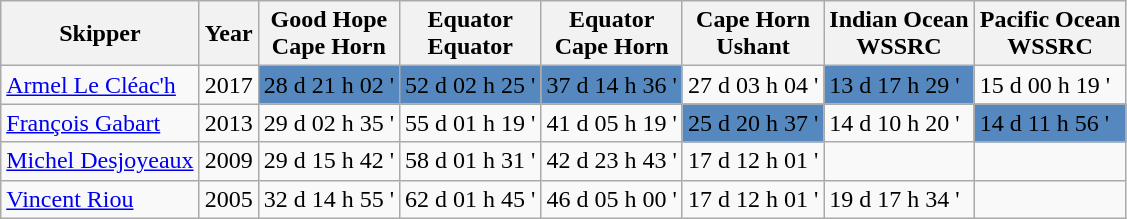<table class="wikitable sortable" style="font-size:100%">
<tr>
<th>Skipper</th>
<th>Year</th>
<th>Good Hope<br>Cape Horn</th>
<th>Equator<br>Equator</th>
<th>Equator<br>Cape Horn</th>
<th>Cape Horn<br>Ushant</th>
<th>Indian Ocean<br>WSSRC</th>
<th>Pacific Ocean<br>WSSRC</th>
</tr>
<tr>
<td><a href='#'>Armel Le Cléac'h</a></td>
<td>2017</td>
<td bgcolor=5588bf>28 d 21 h 02 '</td>
<td bgcolor=5588bf>52 d 02 h 25 '</td>
<td bgcolor=5588bf>37 d 14 h 36 '</td>
<td>27 d 03 h 04 '</td>
<td bgcolor=5588bf>13 d 17 h 29 '</td>
<td>15 d 00 h 19 '</td>
</tr>
<tr>
<td><a href='#'>François Gabart</a></td>
<td>2013</td>
<td>29 d 02 h 35 '</td>
<td>55 d 01 h 19 '</td>
<td>41 d 05 h 19 '</td>
<td bgcolor=5588bf>25 d 20 h 37 '</td>
<td>14 d 10 h 20 '</td>
<td bgcolor=5588bf>14 d 11 h 56 '</td>
</tr>
<tr>
<td><a href='#'>Michel Desjoyeaux</a></td>
<td>2009</td>
<td>29 d 15 h 42 '</td>
<td>58 d 01 h 31 '</td>
<td>42 d 23 h 43 '</td>
<td>17 d 12 h 01 '</td>
<td></td>
<td></td>
</tr>
<tr>
<td><a href='#'>Vincent Riou</a></td>
<td>2005</td>
<td>32 d 14 h 55 '</td>
<td>62 d 01 h 45 '</td>
<td>46 d 05 h 00 '</td>
<td>17 d 12 h 01 '</td>
<td>19 d 17 h 34 '</td>
<td></td>
</tr>
</table>
